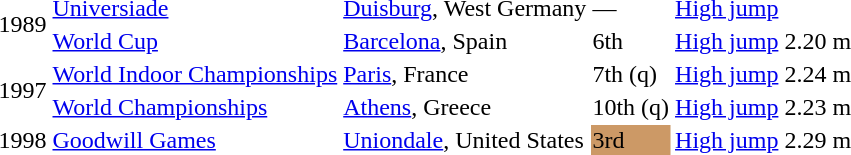<table>
<tr>
<td rowspan=2>1989</td>
<td><a href='#'>Universiade</a></td>
<td><a href='#'>Duisburg</a>, West Germany</td>
<td>—</td>
<td><a href='#'>High jump</a></td>
<td></td>
</tr>
<tr>
<td><a href='#'>World Cup</a></td>
<td><a href='#'>Barcelona</a>, Spain</td>
<td>6th</td>
<td><a href='#'>High jump</a></td>
<td>2.20 m</td>
</tr>
<tr>
<td rowspan=2>1997</td>
<td><a href='#'>World Indoor Championships</a></td>
<td><a href='#'>Paris</a>, France</td>
<td>7th (q)</td>
<td><a href='#'>High jump</a></td>
<td>2.24 m</td>
</tr>
<tr>
<td><a href='#'>World Championships</a></td>
<td><a href='#'>Athens</a>, Greece</td>
<td>10th (q)</td>
<td><a href='#'>High jump</a></td>
<td>2.23 m</td>
</tr>
<tr>
<td>1998</td>
<td><a href='#'>Goodwill Games</a></td>
<td><a href='#'>Uniondale</a>, United States</td>
<td bgcolor=cc9966>3rd</td>
<td><a href='#'>High jump</a></td>
<td>2.29 m</td>
</tr>
</table>
